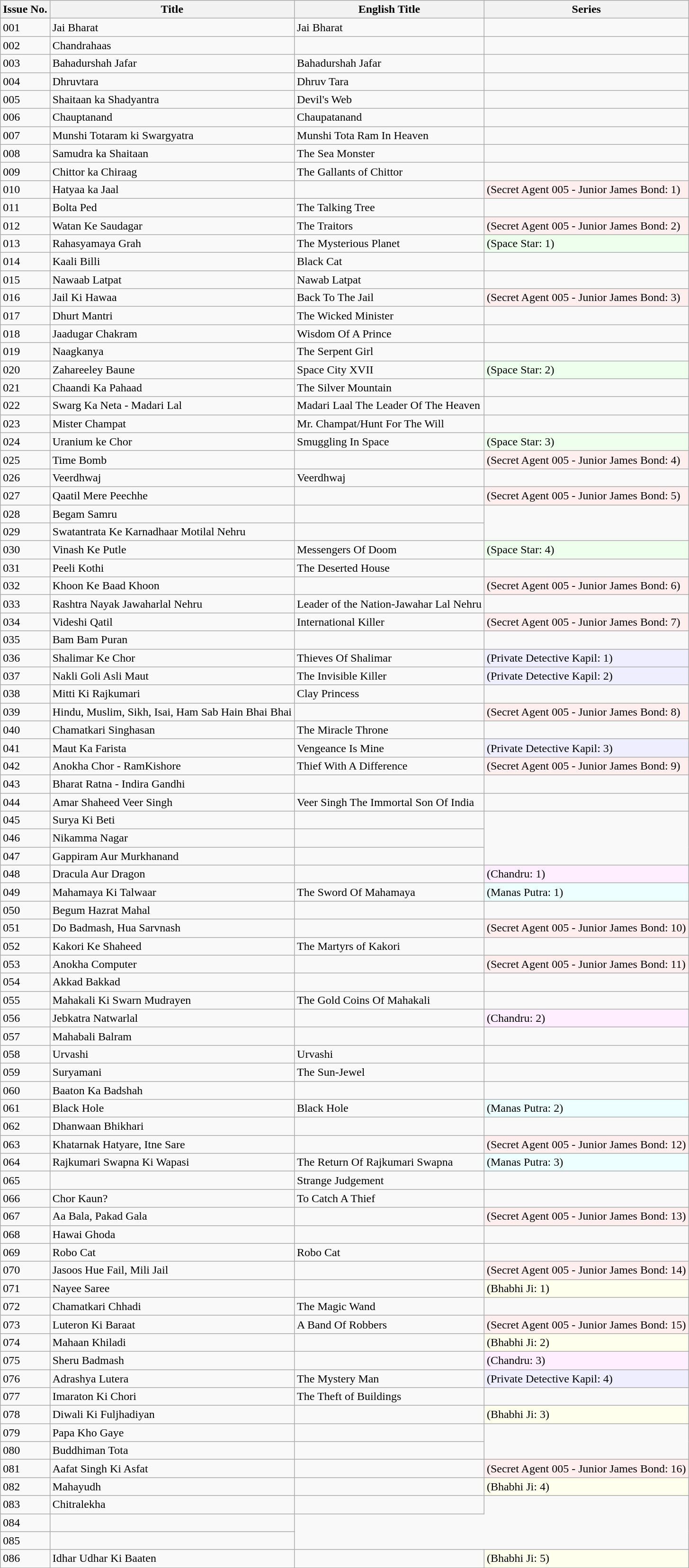<table class="wikitable">
<tr>
<th>Issue No.</th>
<th>Title</th>
<th>English Title</th>
<th>Series</th>
</tr>
<tr>
<td>001</td>
<td>Jai Bharat</td>
<td>Jai Bharat</td>
<td></td>
</tr>
<tr>
<td>002</td>
<td>Chandrahaas</td>
<td></td>
</tr>
<tr>
<td>003</td>
<td>Bahadurshah Jafar</td>
<td>Bahadurshah Jafar</td>
<td></td>
</tr>
<tr>
<td>004</td>
<td>Dhruvtara</td>
<td>Dhruv Tara</td>
<td></td>
</tr>
<tr>
<td>005</td>
<td>Shaitaan ka Shadyantra</td>
<td>Devil's Web</td>
<td></td>
</tr>
<tr>
<td>006</td>
<td>Chauptanand</td>
<td>Chaupatanand</td>
<td></td>
</tr>
<tr>
<td>007</td>
<td>Munshi Totaram ki Swargyatra</td>
<td>Munshi Tota Ram In Heaven</td>
<td></td>
</tr>
<tr>
<td>008</td>
<td>Samudra ka Shaitaan</td>
<td>The Sea Monster</td>
<td></td>
</tr>
<tr>
<td>009</td>
<td>Chittor ka Chiraag</td>
<td>The Gallants of Chittor</td>
<td></td>
</tr>
<tr>
<td>010</td>
<td>Hatyaa ka Jaal</td>
<td></td>
<td style="background:#fee">(Secret Agent 005 - Junior James Bond: 1)</td>
</tr>
<tr>
<td>011</td>
<td>Bolta Ped</td>
<td>The Talking Tree</td>
<td></td>
</tr>
<tr>
<td>012</td>
<td>Watan Ke Saudagar</td>
<td>The Traitors</td>
<td style="background:#fee">(Secret Agent 005 - Junior James Bond: 2)</td>
</tr>
<tr>
<td>013</td>
<td>Rahasyamaya Grah</td>
<td>The Mysterious Planet</td>
<td style="background:#efe">(Space Star: 1)</td>
</tr>
<tr>
<td>014</td>
<td>Kaali Billi</td>
<td>Black Cat</td>
<td></td>
</tr>
<tr>
<td>015</td>
<td>Nawaab Latpat</td>
<td>Nawab Latpat</td>
<td></td>
</tr>
<tr>
<td>016</td>
<td>Jail Ki Hawaa</td>
<td>Back To The Jail</td>
<td style="background:#fee">(Secret Agent 005 - Junior James Bond: 3)</td>
</tr>
<tr>
<td>017</td>
<td>Dhurt Mantri</td>
<td>The Wicked Minister</td>
<td></td>
</tr>
<tr>
<td>018</td>
<td>Jaadugar Chakram</td>
<td>Wisdom Of A Prince</td>
<td></td>
</tr>
<tr>
<td>019</td>
<td>Naagkanya</td>
<td>The Serpent Girl</td>
<td></td>
</tr>
<tr>
<td>020</td>
<td>Zahareeley Baune</td>
<td>Space City XVII</td>
<td style="background:#efe">(Space Star: 2)</td>
</tr>
<tr>
<td>021</td>
<td>Chaandi Ka Pahaad</td>
<td>The Silver Mountain</td>
<td></td>
</tr>
<tr>
<td>022</td>
<td>Swarg Ka Neta - Madari Lal</td>
<td>Madari Laal The Leader Of The Heaven</td>
<td></td>
</tr>
<tr>
<td>023</td>
<td>Mister Champat</td>
<td>Mr. Champat/Hunt For The Will</td>
<td></td>
</tr>
<tr>
<td>024</td>
<td>Uranium ke Chor</td>
<td>Smuggling In Space</td>
<td style="background:#efe">(Space Star: 3)</td>
</tr>
<tr>
<td>025</td>
<td>Time Bomb</td>
<td></td>
<td style="background:#fee">(Secret Agent 005 - Junior James Bond: 4)</td>
</tr>
<tr>
<td>026</td>
<td>Veerdhwaj</td>
<td>Veerdhwaj</td>
<td></td>
</tr>
<tr>
<td>027</td>
<td>Qaatil Mere Peechhe</td>
<td></td>
<td style="background:#fee">(Secret Agent 005 - Junior James Bond: 5)</td>
</tr>
<tr>
<td>028</td>
<td>Begam Samru</td>
<td></td>
</tr>
<tr>
<td>029</td>
<td>Swatantrata Ke Karnadhaar Motilal Nehru</td>
<td></td>
</tr>
<tr>
<td>030</td>
<td>Vinash Ke Putle</td>
<td>Messengers Of Doom</td>
<td style="background:#efe">(Space Star: 4)</td>
</tr>
<tr>
<td>031</td>
<td>Peeli Kothi</td>
<td>The Deserted House</td>
<td></td>
</tr>
<tr>
<td>032</td>
<td>Khoon Ke Baad Khoon</td>
<td></td>
<td style="background:#fee">(Secret Agent 005 - Junior James Bond: 6)</td>
</tr>
<tr>
<td>033</td>
<td>Rashtra Nayak Jawaharlal Nehru</td>
<td>Leader of the Nation-Jawahar Lal Nehru</td>
<td></td>
</tr>
<tr>
<td>034</td>
<td>Videshi Qatil</td>
<td>International Killer</td>
<td style="background:#fee">(Secret Agent 005 - Junior James Bond: 7)</td>
</tr>
<tr>
<td>035</td>
<td>Bam Bam Puran</td>
<td></td>
</tr>
<tr>
<td>036</td>
<td>Shalimar Ke Chor</td>
<td>Thieves Of Shalimar</td>
<td style="background:#eef">(Private Detective Kapil: 1)</td>
</tr>
<tr>
<td>037</td>
<td>Nakli Goli Asli Maut</td>
<td>The Invisible Killer</td>
<td style="background:#eef">(Private Detective Kapil: 2)</td>
</tr>
<tr>
<td>038</td>
<td>Mitti Ki Rajkumari</td>
<td>Clay Princess</td>
<td></td>
</tr>
<tr>
<td>039</td>
<td>Hindu, Muslim, Sikh, Isai, Ham Sab Hain Bhai Bhai</td>
<td></td>
<td style="background:#fee">(Secret Agent 005 - Junior James Bond: 8)</td>
</tr>
<tr>
<td>040</td>
<td>Chamatkari Singhasan</td>
<td>The Miracle Throne</td>
<td></td>
</tr>
<tr>
<td>041</td>
<td>Maut Ka Farista</td>
<td>Vengeance Is Mine</td>
<td style="background:#eef">(Private Detective Kapil: 3)</td>
</tr>
<tr>
<td>042</td>
<td>Anokha Chor - RamKishore</td>
<td>Thief With A Difference</td>
<td style="background:#fee">(Secret Agent 005 - Junior James Bond: 9)</td>
</tr>
<tr>
<td>043</td>
<td>Bharat Ratna - Indira Gandhi</td>
<td></td>
</tr>
<tr>
<td>044</td>
<td>Amar Shaheed Veer Singh</td>
<td>Veer Singh The Immortal Son Of India</td>
<td></td>
</tr>
<tr>
<td>045</td>
<td>Surya Ki Beti</td>
<td></td>
</tr>
<tr>
<td>046</td>
<td>Nikamma Nagar</td>
<td></td>
</tr>
<tr>
<td>047</td>
<td>Gappiram Aur Murkhanand</td>
<td></td>
</tr>
<tr>
<td>048</td>
<td>Dracula Aur Dragon</td>
<td></td>
<td style="background:#fef">(Chandru: 1)</td>
</tr>
<tr>
<td>049</td>
<td>Mahamaya Ki Talwaar</td>
<td>The Sword Of Mahamaya</td>
<td style="background:#eff">(Manas Putra: 1)</td>
</tr>
<tr>
<td>050</td>
<td>Begum Hazrat Mahal</td>
<td></td>
</tr>
<tr>
<td>051</td>
<td>Do Badmash, Hua Sarvnash</td>
<td></td>
<td style="background:#fee">(Secret Agent 005 - Junior James Bond: 10)</td>
</tr>
<tr>
<td>052</td>
<td>Kakori Ke Shaheed</td>
<td>The Martyrs of Kakori</td>
</tr>
<tr>
<td>053</td>
<td>Anokha Computer</td>
<td></td>
<td style="background:#fee">(Secret Agent 005 - Junior James Bond: 11)</td>
</tr>
<tr>
<td>054</td>
<td>Akkad Bakkad</td>
<td></td>
</tr>
<tr>
<td>055</td>
<td>Mahakali Ki Swarn Mudrayen</td>
<td>The Gold Coins Of Mahakali</td>
<td></td>
</tr>
<tr>
<td>056</td>
<td>Jebkatra Natwarlal</td>
<td></td>
<td style="background:#fef">(Chandru: 2)</td>
</tr>
<tr>
<td>057</td>
<td>Mahabali Balram</td>
<td></td>
</tr>
<tr>
<td>058</td>
<td>Urvashi</td>
<td>Urvashi</td>
<td></td>
</tr>
<tr>
<td>059</td>
<td>Suryamani</td>
<td>The Sun-Jewel</td>
<td></td>
</tr>
<tr>
<td>060</td>
<td>Baaton Ka Badshah</td>
<td></td>
</tr>
<tr>
<td>061</td>
<td>Black Hole</td>
<td>Black Hole</td>
<td style="background:#eff">(Manas Putra: 2)</td>
</tr>
<tr>
<td>062</td>
<td>Dhanwaan Bhikhari</td>
<td></td>
</tr>
<tr>
<td>063</td>
<td>Khatarnak Hatyare, Itne Sare</td>
<td></td>
<td style="background:#fee">(Secret Agent 005 - Junior James Bond: 12)</td>
</tr>
<tr>
<td>064</td>
<td>Rajkumari Swapna Ki Wapasi</td>
<td>The Return Of Rajkumari Swapna</td>
<td style="background:#eff">(Manas Putra: 3)</td>
</tr>
<tr>
<td>065</td>
<td></td>
<td>Strange Judgement</td>
<td></td>
</tr>
<tr>
<td>066</td>
<td>Chor Kaun?</td>
<td>To Catch A Thief</td>
<td></td>
</tr>
<tr>
<td>067</td>
<td>Aa Bala, Pakad Gala</td>
<td></td>
<td style="background:#fee">(Secret Agent 005 - Junior James Bond: 13)</td>
</tr>
<tr>
<td>068</td>
<td>Hawai Ghoda</td>
<td></td>
</tr>
<tr>
<td>069</td>
<td>Robo Cat</td>
<td>Robo Cat</td>
<td></td>
</tr>
<tr>
<td>070</td>
<td>Jasoos Hue Fail, Mili Jail</td>
<td></td>
<td style="background:#fee">(Secret Agent 005 - Junior James Bond: 14)</td>
</tr>
<tr>
<td>071</td>
<td>Nayee Saree</td>
<td></td>
<td style="background:#ffe">(Bhabhi Ji: 1)</td>
</tr>
<tr>
<td>072</td>
<td>Chamatkari Chhadi</td>
<td>The Magic Wand</td>
<td></td>
</tr>
<tr>
<td>073</td>
<td>Luteron Ki Baraat</td>
<td>A Band Of Robbers</td>
<td style="background:#fee">(Secret Agent 005 - Junior James Bond: 15)</td>
</tr>
<tr>
<td>074</td>
<td>Mahaan Khiladi</td>
<td></td>
<td style="background:#ffe">(Bhabhi Ji: 2)</td>
</tr>
<tr>
<td>075</td>
<td>Sheru Badmash</td>
<td></td>
<td style="background:#fef">(Chandru: 3)</td>
</tr>
<tr>
<td>076</td>
<td>Adrashya Lutera</td>
<td>The Mystery Man</td>
<td style="background:#eef">(Private Detective Kapil: 4)</td>
</tr>
<tr>
<td>077</td>
<td>Imaraton Ki Chori</td>
<td>The Theft of Buildings</td>
<td></td>
</tr>
<tr>
<td>078</td>
<td>Diwali Ki Fuljhadiyan</td>
<td></td>
<td style="background:#ffe">(Bhabhi Ji: 3)</td>
</tr>
<tr>
<td>079</td>
<td>Papa Kho Gaye</td>
<td></td>
</tr>
<tr>
<td>080</td>
<td>Buddhiman Tota</td>
<td></td>
</tr>
<tr>
<td>081</td>
<td>Aafat Singh Ki Asfat</td>
<td></td>
<td style="background:#fee">(Secret Agent 005 - Junior James Bond: 16)</td>
</tr>
<tr>
<td>082</td>
<td>Mahayudh</td>
<td></td>
<td style="background:#ffe">(Bhabhi Ji: 4)</td>
</tr>
<tr>
<td>083</td>
<td>Chitralekha</td>
<td></td>
</tr>
<tr>
<td>084</td>
<td></td>
</tr>
<tr>
<td>085</td>
<td></td>
</tr>
<tr>
<td>086</td>
<td>Idhar Udhar Ki Baaten</td>
<td></td>
<td style="background:#ffe">(Bhabhi Ji: 5)</td>
</tr>
</table>
